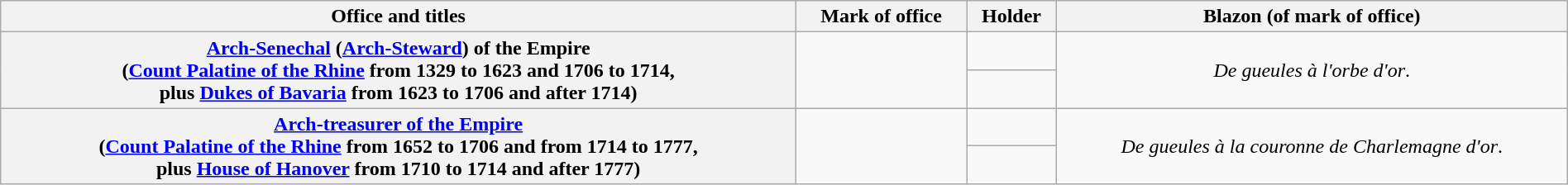<table class="wikitable" style="text-align:center; width:100%;">
<tr>
<th scope=col>Office and titles</th>
<th scope=col>Mark of office</th>
<th scope=col>Holder</th>
<th scope=col>Blazon (of mark of office)</th>
</tr>
<tr>
<th scope=row rowspan=2><a href='#'>Arch-Senechal</a> (<a href='#'>Arch-Steward</a>) of the Empire<br>(<a href='#'>Count Palatine of the Rhine</a> from 1329 to 1623 and 1706 to 1714, <br>plus <a href='#'>Dukes of Bavaria</a> from 1623 to 1706 and after 1714)</th>
<td rowspan=2> <br> <br> </td>
<td></td>
<td rowspan=2><em>De gueules à l'orbe d'or</em>.</td>
</tr>
<tr>
<td></td>
</tr>
<tr>
<th scope=row rowspan=2><a href='#'>Arch-treasurer of the Empire</a><br>(<a href='#'>Count Palatine of the Rhine</a> from 1652 to 1706 and from 1714 to 1777, <br>plus <a href='#'>House of Hanover</a> from 1710 to 1714 and after 1777)</th>
<td rowspan=2> <br><br> </td>
<td></td>
<td rowspan=2><em>De gueules à la couronne de Charlemagne d'or</em>.</td>
</tr>
<tr>
<td></td>
</tr>
</table>
